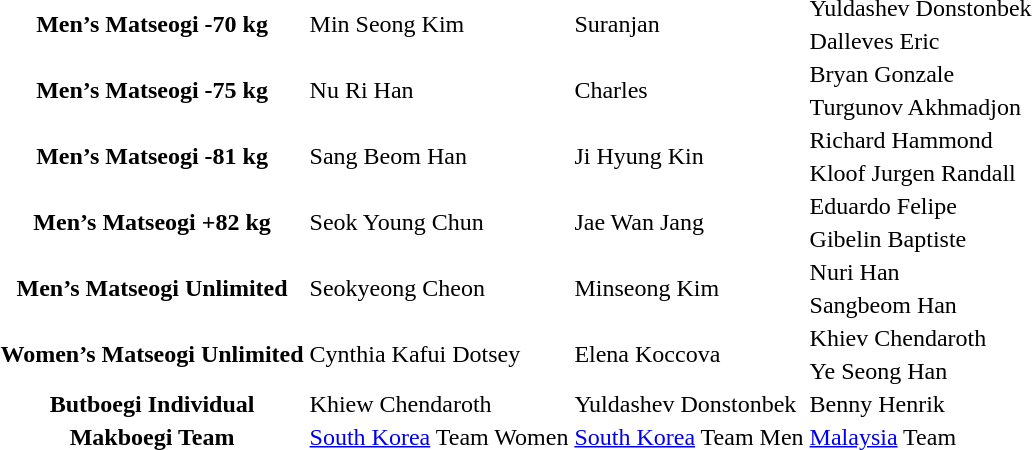<table>
<tr>
<th scope=row rowspan=2>Men’s Matseogi -70 kg</th>
<td rowspan=2> Min Seong Kim</td>
<td rowspan=2> Suranjan</td>
<td> Yuldashev Donstonbek</td>
</tr>
<tr>
<td> Dalleves Eric</td>
</tr>
<tr>
<th scope=row rowspan=2>Men’s Matseogi -75 kg</th>
<td rowspan=2> Nu Ri Han</td>
<td rowspan=2> Charles</td>
<td> Bryan Gonzale</td>
</tr>
<tr>
<td> Turgunov Akhmadjon</td>
</tr>
<tr>
<th scope=row rowspan=2>Men’s Matseogi -81 kg</th>
<td rowspan=2> Sang Beom Han</td>
<td rowspan=2> Ji Hyung Kin</td>
<td> Richard Hammond</td>
</tr>
<tr>
<td> Kloof Jurgen Randall</td>
</tr>
<tr>
<th scope=row rowspan=2>Men’s Matseogi +82 kg</th>
<td rowspan=2> Seok Young Chun</td>
<td rowspan=2> Jae Wan Jang</td>
<td> Eduardo Felipe</td>
</tr>
<tr>
<td> Gibelin Baptiste</td>
</tr>
<tr>
<th scope=row rowspan=2>Men’s Matseogi Unlimited</th>
<td rowspan=2> Seokyeong Cheon</td>
<td rowspan=2> Minseong Kim</td>
<td> Nuri Han</td>
</tr>
<tr>
<td> Sangbeom Han</td>
</tr>
<tr>
<th scope=row rowspan=2>Women’s Matseogi Unlimited</th>
<td rowspan=2> Cynthia Kafui Dotsey</td>
<td rowspan=2> Elena Koccova</td>
<td> Khiev Chendaroth</td>
</tr>
<tr>
<td> Ye Seong Han</td>
</tr>
<tr>
<th scope=row rowspan=1>Butboegi Individual</th>
<td rowspan=1> Khiew Chendaroth</td>
<td rowspan=1> Yuldashev Donstonbek</td>
<td rowspan=1> Benny Henrik</td>
</tr>
<tr>
<th scope=row rowspan=1>Makboegi Team</th>
<td rowspan=1> <a href='#'>South Korea</a> Team Women</td>
<td rowspan=1> <a href='#'>South Korea</a> Team Men</td>
<td rowspan=1> <a href='#'>Malaysia</a> Team</td>
</tr>
<tr>
</tr>
</table>
